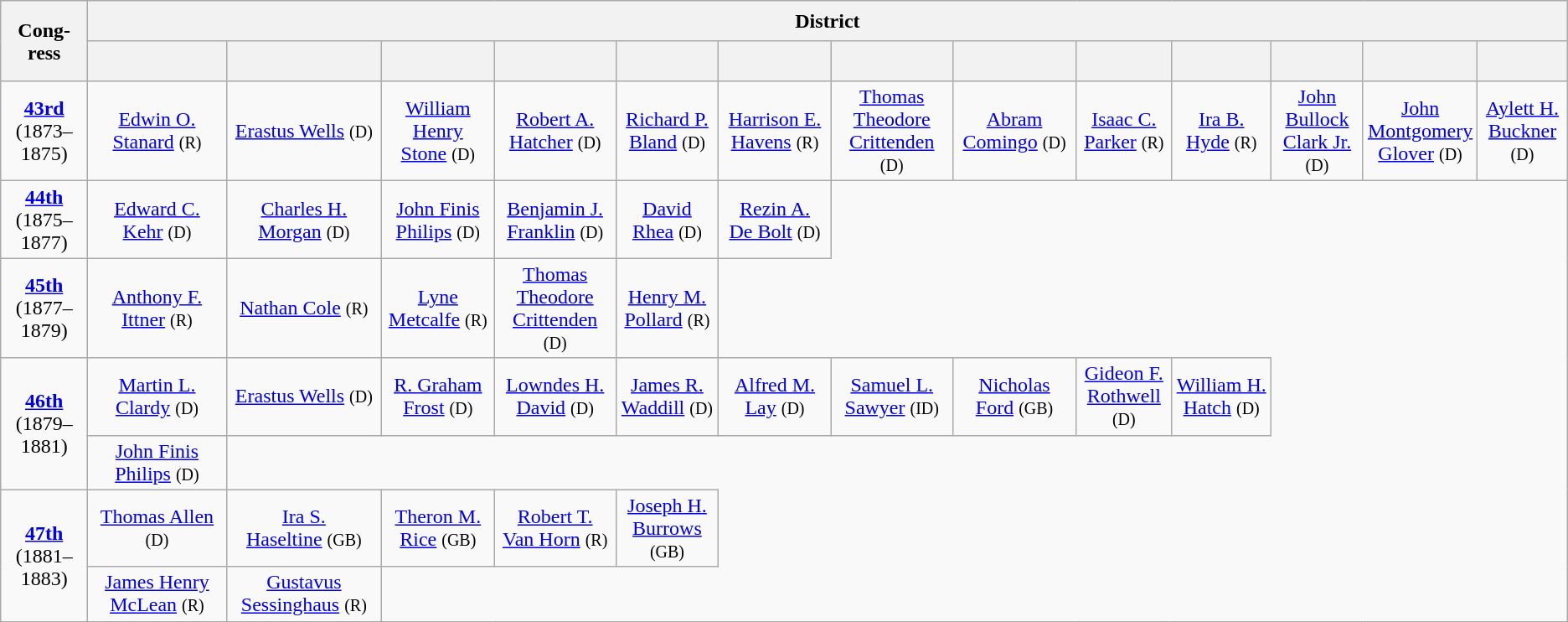<table class=wikitable style="text-align:center">
<tr style="height:2em">
<th rowspan=2>Cong­ress</th>
<th colspan=13>District</th>
</tr>
<tr style="height:2em">
<th></th>
<th></th>
<th></th>
<th></th>
<th></th>
<th></th>
<th></th>
<th></th>
<th></th>
<th></th>
<th></th>
<th></th>
<th></th>
</tr>
<tr style="height:2em">
<td><strong><a href='#'>43rd</a></strong><br>(1873–1875)</td>
<td><a href='#'>Edwin O.<br>Stanard</a> <small>(R)</small></td>
<td><a href='#'>Erastus Wells</a> <small>(D)</small></td>
<td><a href='#'>William Henry<br>Stone</a> <small>(D)</small></td>
<td><a href='#'>Robert A.<br>Hatcher</a> <small>(D)</small></td>
<td><a href='#'>Richard P.<br>Bland</a> <small>(D)</small></td>
<td><a href='#'>Harrison E.<br>Havens</a> <small>(R)</small></td>
<td><a href='#'>Thomas Theodore<br>Crittenden</a> <small>(D)</small></td>
<td><a href='#'>Abram Comingo</a> <small>(D)</small></td>
<td><a href='#'>Isaac C.<br>Parker</a> <small>(R)</small></td>
<td><a href='#'>Ira B. Hyde</a> <small>(R)</small></td>
<td><a href='#'>John Bullock<br>Clark Jr.</a> <small>(D)</small></td>
<td><a href='#'>John<br>Montgomery<br>Glover</a> <small>(D)</small></td>
<td><a href='#'>Aylett H.<br>Buckner</a> <small>(D)</small></td>
</tr>
<tr style="height:2em">
<td><strong><a href='#'>44th</a></strong><br>(1875–1877)</td>
<td><a href='#'>Edward C.<br>Kehr</a> <small>(D)</small></td>
<td><a href='#'>Charles H.<br>Morgan</a> <small>(D)</small></td>
<td><a href='#'>John Finis<br>Philips</a> <small>(D)</small></td>
<td><a href='#'>Benjamin J.<br>Franklin</a> <small>(D)</small></td>
<td><a href='#'>David Rhea</a> <small>(D)</small></td>
<td><a href='#'>Rezin A.<br>De Bolt</a> <small>(D)</small></td>
</tr>
<tr style="height:2em">
<td><strong><a href='#'>45th</a></strong><br>(1877–1879)</td>
<td><a href='#'>Anthony F.<br>Ittner</a> <small>(R)</small></td>
<td><a href='#'>Nathan Cole</a> <small>(R)</small></td>
<td><a href='#'>Lyne Metcalfe</a> <small>(R)</small></td>
<td><a href='#'>Thomas Theodore<br>Crittenden</a> <small>(D)</small></td>
<td><a href='#'>Henry M.<br>Pollard</a> <small>(R)</small></td>
</tr>
<tr style="height:2em">
<td rowspan=2><strong><a href='#'>46th</a></strong><br>(1879–1881)</td>
<td><a href='#'>Martin L.<br>Clardy</a> <small>(D)</small></td>
<td><a href='#'>Erastus Wells</a> <small>(D)</small></td>
<td><a href='#'>R. Graham<br>Frost</a> <small>(D)</small></td>
<td><a href='#'>Lowndes H.<br>David</a> <small>(D)</small></td>
<td><a href='#'>James R.<br>Waddill</a> <small>(D)</small></td>
<td><a href='#'>Alfred M. Lay</a> <small>(D)</small></td>
<td><a href='#'>Samuel L.<br>Sawyer</a> <small>(ID)</small></td>
<td><a href='#'>Nicholas<br>Ford</a> <small>(GB)</small></td>
<td><a href='#'>Gideon F.<br>Rothwell</a> <small>(D)</small></td>
<td><a href='#'>William H.<br>Hatch</a> <small>(D)</small></td>
</tr>
<tr style="height:2em">
<td><a href='#'>John Finis Philips</a> <small>(D)</small></td>
</tr>
<tr style="height:2em">
<td rowspan=2><strong><a href='#'>47th</a></strong><br>(1881–1883)</td>
<td><a href='#'>Thomas Allen</a> <small>(D)</small></td>
<td><a href='#'>Ira S.<br>Haseltine</a> <small>(GB)</small></td>
<td><a href='#'>Theron M.<br>Rice</a> <small>(GB)</small></td>
<td><a href='#'>Robert T.<br>Van Horn</a> <small>(R)</small></td>
<td><a href='#'>Joseph H.<br>Burrows</a> <small>(GB)</small></td>
</tr>
<tr style="height:2em">
<td><a href='#'>James Henry McLean</a> <small>(R)</small></td>
<td><a href='#'>Gustavus Sessinghaus</a> <small>(R)</small></td>
</tr>
</table>
